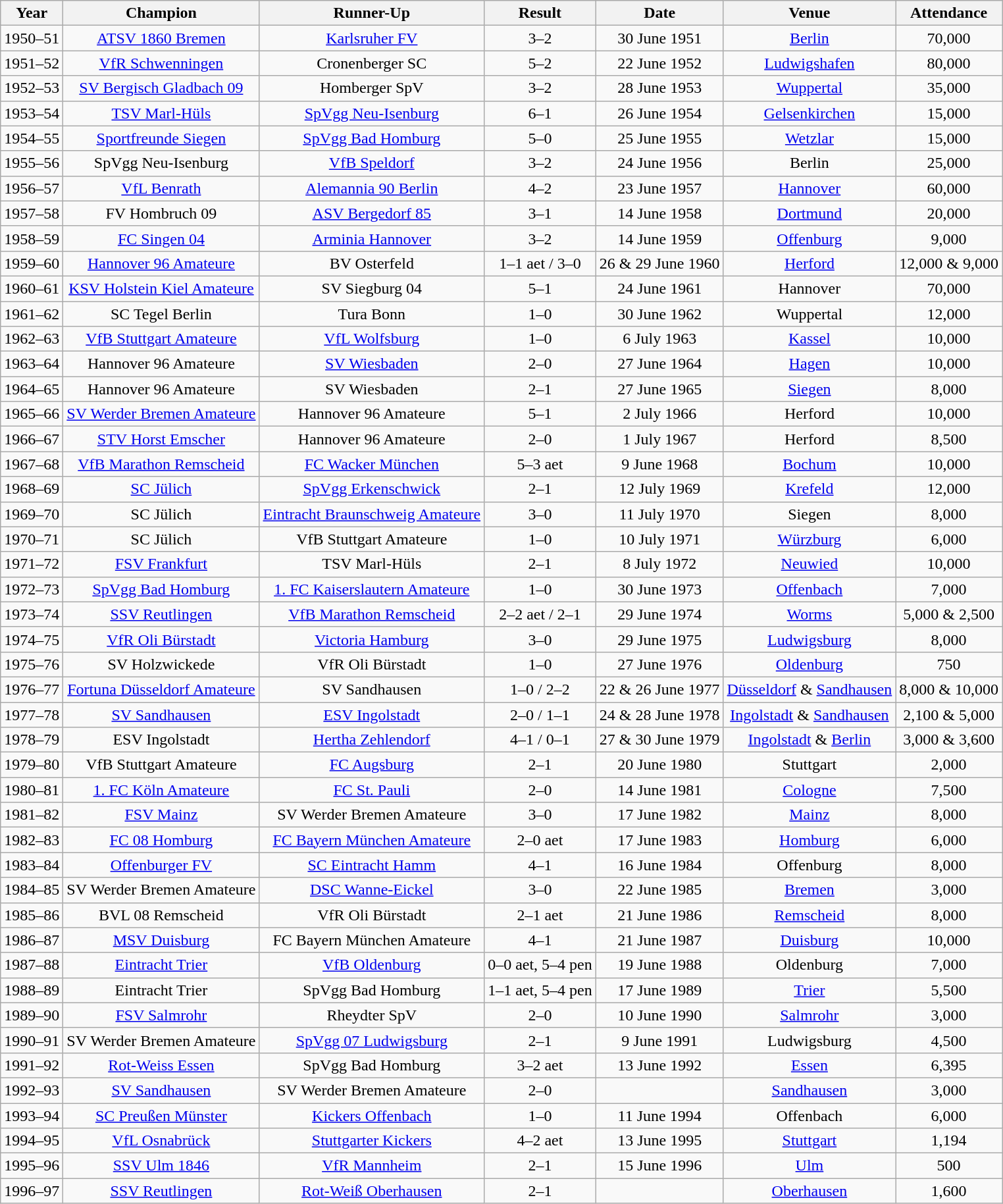<table class=wikitable>
<tr>
<th>Year</th>
<th style="text-align:center">Champion</th>
<th style="text-align:center">Runner-Up</th>
<th style="text-align:center">Result</th>
<th style="text-align:center">Date</th>
<th style="text-align:center">Venue</th>
<th style="text-align:center">Attendance</th>
</tr>
<tr align="center">
<td>1950–51</td>
<td><a href='#'>ATSV 1860 Bremen</a></td>
<td><a href='#'>Karlsruher FV</a></td>
<td>3–2</td>
<td>30 June 1951</td>
<td><a href='#'>Berlin</a></td>
<td>70,000</td>
</tr>
<tr align="center">
<td>1951–52</td>
<td><a href='#'>VfR Schwenningen</a></td>
<td>Cronenberger SC</td>
<td>5–2</td>
<td>22 June 1952</td>
<td><a href='#'>Ludwigshafen</a></td>
<td>80,000</td>
</tr>
<tr align="center">
<td>1952–53</td>
<td><a href='#'>SV Bergisch Gladbach 09</a></td>
<td>Homberger SpV</td>
<td>3–2</td>
<td>28 June 1953</td>
<td><a href='#'>Wuppertal</a></td>
<td>35,000</td>
</tr>
<tr align="center">
<td>1953–54</td>
<td><a href='#'>TSV Marl-Hüls</a></td>
<td><a href='#'>SpVgg Neu-Isenburg</a></td>
<td>6–1</td>
<td>26 June 1954</td>
<td><a href='#'>Gelsenkirchen</a></td>
<td>15,000</td>
</tr>
<tr align="center">
<td>1954–55</td>
<td><a href='#'>Sportfreunde Siegen</a></td>
<td><a href='#'>SpVgg Bad Homburg</a></td>
<td>5–0</td>
<td>25 June 1955</td>
<td><a href='#'>Wetzlar</a></td>
<td>15,000</td>
</tr>
<tr align="center">
<td>1955–56</td>
<td>SpVgg Neu-Isenburg</td>
<td><a href='#'>VfB Speldorf</a></td>
<td>3–2</td>
<td>24 June 1956</td>
<td>Berlin</td>
<td>25,000</td>
</tr>
<tr align="center">
<td>1956–57</td>
<td><a href='#'>VfL Benrath</a></td>
<td><a href='#'>Alemannia 90 Berlin</a></td>
<td>4–2</td>
<td>23 June 1957</td>
<td><a href='#'>Hannover</a></td>
<td>60,000</td>
</tr>
<tr align="center">
<td>1957–58</td>
<td>FV Hombruch 09</td>
<td><a href='#'>ASV Bergedorf 85</a></td>
<td>3–1</td>
<td>14 June 1958</td>
<td><a href='#'>Dortmund</a></td>
<td>20,000</td>
</tr>
<tr align="center">
<td>1958–59</td>
<td><a href='#'>FC Singen 04</a></td>
<td><a href='#'>Arminia Hannover</a></td>
<td>3–2</td>
<td>14 June 1959</td>
<td><a href='#'>Offenburg</a></td>
<td>9,000</td>
</tr>
<tr align="center">
<td>1959–60</td>
<td><a href='#'>Hannover 96 Amateure</a></td>
<td>BV Osterfeld</td>
<td>1–1 aet / 3–0</td>
<td>26 & 29 June 1960</td>
<td><a href='#'>Herford</a></td>
<td>12,000 & 9,000</td>
</tr>
<tr align="center">
<td>1960–61</td>
<td><a href='#'>KSV Holstein Kiel Amateure</a></td>
<td>SV Siegburg 04</td>
<td>5–1</td>
<td>24 June 1961</td>
<td>Hannover</td>
<td>70,000</td>
</tr>
<tr align="center">
<td>1961–62</td>
<td>SC Tegel Berlin</td>
<td>Tura Bonn</td>
<td>1–0</td>
<td>30 June 1962</td>
<td>Wuppertal</td>
<td>12,000</td>
</tr>
<tr align="center">
<td>1962–63</td>
<td><a href='#'>VfB Stuttgart Amateure</a></td>
<td><a href='#'>VfL Wolfsburg</a></td>
<td>1–0</td>
<td>6 July 1963</td>
<td><a href='#'>Kassel</a></td>
<td>10,000</td>
</tr>
<tr align="center">
<td>1963–64</td>
<td>Hannover 96 Amateure</td>
<td><a href='#'>SV Wiesbaden</a></td>
<td>2–0</td>
<td>27 June 1964</td>
<td><a href='#'>Hagen</a></td>
<td>10,000</td>
</tr>
<tr align="center">
<td>1964–65</td>
<td>Hannover 96 Amateure</td>
<td>SV Wiesbaden</td>
<td>2–1</td>
<td>27 June 1965</td>
<td><a href='#'>Siegen</a></td>
<td>8,000</td>
</tr>
<tr align="center">
<td>1965–66</td>
<td><a href='#'>SV Werder Bremen Amateure</a></td>
<td>Hannover 96 Amateure</td>
<td>5–1</td>
<td>2 July 1966</td>
<td>Herford</td>
<td>10,000</td>
</tr>
<tr align="center">
<td>1966–67</td>
<td><a href='#'>STV Horst Emscher</a></td>
<td>Hannover 96 Amateure</td>
<td>2–0</td>
<td>1 July 1967</td>
<td>Herford</td>
<td>8,500</td>
</tr>
<tr align="center">
<td>1967–68</td>
<td><a href='#'>VfB Marathon Remscheid</a></td>
<td><a href='#'>FC Wacker München</a></td>
<td>5–3 aet</td>
<td>9 June 1968</td>
<td><a href='#'>Bochum</a></td>
<td>10,000</td>
</tr>
<tr align="center">
<td>1968–69</td>
<td><a href='#'>SC Jülich</a></td>
<td><a href='#'>SpVgg Erkenschwick</a></td>
<td>2–1</td>
<td>12 July 1969</td>
<td><a href='#'>Krefeld</a></td>
<td>12,000</td>
</tr>
<tr align="center">
<td>1969–70</td>
<td>SC Jülich</td>
<td><a href='#'>Eintracht Braunschweig Amateure</a></td>
<td>3–0</td>
<td>11 July 1970</td>
<td>Siegen</td>
<td>8,000</td>
</tr>
<tr align="center">
<td>1970–71</td>
<td>SC Jülich</td>
<td>VfB Stuttgart Amateure</td>
<td>1–0</td>
<td>10 July 1971</td>
<td><a href='#'>Würzburg</a></td>
<td>6,000</td>
</tr>
<tr align="center">
<td>1971–72</td>
<td><a href='#'>FSV Frankfurt</a></td>
<td>TSV Marl-Hüls</td>
<td>2–1</td>
<td>8 July 1972</td>
<td><a href='#'>Neuwied</a></td>
<td>10,000</td>
</tr>
<tr align="center">
<td>1972–73</td>
<td><a href='#'>SpVgg Bad Homburg</a></td>
<td><a href='#'>1. FC Kaiserslautern Amateure</a></td>
<td>1–0</td>
<td>30 June 1973</td>
<td><a href='#'>Offenbach</a></td>
<td>7,000</td>
</tr>
<tr align="center">
<td>1973–74</td>
<td><a href='#'>SSV Reutlingen</a></td>
<td><a href='#'>VfB Marathon Remscheid</a></td>
<td>2–2 aet / 2–1</td>
<td>29 June 1974</td>
<td><a href='#'>Worms</a></td>
<td>5,000 & 2,500</td>
</tr>
<tr align="center">
<td>1974–75</td>
<td><a href='#'>VfR Oli Bürstadt</a></td>
<td><a href='#'>Victoria Hamburg</a></td>
<td>3–0</td>
<td>29 June 1975</td>
<td><a href='#'>Ludwigsburg</a></td>
<td>8,000</td>
</tr>
<tr align="center">
<td>1975–76</td>
<td>SV Holzwickede</td>
<td>VfR Oli Bürstadt</td>
<td>1–0</td>
<td>27 June 1976</td>
<td><a href='#'>Oldenburg</a></td>
<td>750</td>
</tr>
<tr align="center">
<td>1976–77</td>
<td><a href='#'>Fortuna Düsseldorf Amateure</a></td>
<td>SV Sandhausen</td>
<td>1–0 / 2–2</td>
<td>22 & 26 June 1977</td>
<td><a href='#'>Düsseldorf</a> & <a href='#'>Sandhausen</a></td>
<td>8,000 & 10,000</td>
</tr>
<tr align="center">
<td>1977–78</td>
<td><a href='#'>SV Sandhausen</a></td>
<td><a href='#'>ESV Ingolstadt</a></td>
<td>2–0 / 1–1</td>
<td>24 & 28 June 1978</td>
<td><a href='#'>Ingolstadt</a> & <a href='#'>Sandhausen</a></td>
<td>2,100 & 5,000</td>
</tr>
<tr align="center">
<td>1978–79</td>
<td>ESV Ingolstadt</td>
<td><a href='#'>Hertha Zehlendorf</a></td>
<td>4–1 / 0–1</td>
<td>27 & 30 June 1979</td>
<td><a href='#'>Ingolstadt</a> & <a href='#'>Berlin</a></td>
<td>3,000 & 3,600</td>
</tr>
<tr align="center">
<td>1979–80</td>
<td>VfB Stuttgart Amateure</td>
<td><a href='#'>FC Augsburg</a></td>
<td>2–1</td>
<td>20 June 1980</td>
<td>Stuttgart</td>
<td>2,000</td>
</tr>
<tr align="center">
<td>1980–81</td>
<td><a href='#'>1. FC Köln Amateure</a></td>
<td><a href='#'>FC St. Pauli</a></td>
<td>2–0</td>
<td>14 June 1981</td>
<td><a href='#'>Cologne</a></td>
<td>7,500</td>
</tr>
<tr align="center">
<td>1981–82</td>
<td><a href='#'>FSV Mainz</a></td>
<td>SV Werder Bremen Amateure</td>
<td>3–0</td>
<td>17 June 1982</td>
<td><a href='#'>Mainz</a></td>
<td>8,000</td>
</tr>
<tr align="center">
<td>1982–83</td>
<td><a href='#'>FC 08 Homburg</a></td>
<td><a href='#'>FC Bayern München Amateure</a></td>
<td>2–0 aet</td>
<td>17 June 1983</td>
<td><a href='#'>Homburg</a></td>
<td>6,000</td>
</tr>
<tr align="center">
<td>1983–84</td>
<td><a href='#'>Offenburger FV</a></td>
<td><a href='#'>SC Eintracht Hamm</a></td>
<td>4–1</td>
<td>16 June 1984</td>
<td>Offenburg</td>
<td>8,000</td>
</tr>
<tr align="center">
<td>1984–85</td>
<td>SV Werder Bremen Amateure</td>
<td><a href='#'>DSC Wanne-Eickel</a></td>
<td>3–0</td>
<td>22 June 1985</td>
<td><a href='#'>Bremen</a></td>
<td>3,000</td>
</tr>
<tr align="center">
<td>1985–86</td>
<td>BVL 08 Remscheid</td>
<td>VfR Oli Bürstadt</td>
<td>2–1 aet</td>
<td>21 June 1986</td>
<td><a href='#'>Remscheid</a></td>
<td>8,000</td>
</tr>
<tr align="center">
<td>1986–87</td>
<td><a href='#'>MSV Duisburg</a></td>
<td>FC Bayern München Amateure</td>
<td>4–1</td>
<td>21 June 1987</td>
<td><a href='#'>Duisburg</a></td>
<td>10,000</td>
</tr>
<tr align="center">
<td>1987–88</td>
<td><a href='#'>Eintracht Trier</a></td>
<td><a href='#'>VfB Oldenburg</a></td>
<td>0–0 aet, 5–4 pen</td>
<td>19 June 1988</td>
<td>Oldenburg</td>
<td>7,000</td>
</tr>
<tr align="center">
<td>1988–89</td>
<td>Eintracht Trier</td>
<td>SpVgg Bad Homburg</td>
<td>1–1 aet, 5–4 pen</td>
<td>17 June 1989</td>
<td><a href='#'>Trier</a></td>
<td>5,500</td>
</tr>
<tr align="center">
<td>1989–90</td>
<td><a href='#'>FSV Salmrohr</a></td>
<td>Rheydter SpV</td>
<td>2–0</td>
<td>10 June 1990</td>
<td><a href='#'>Salmrohr</a></td>
<td>3,000</td>
</tr>
<tr align="center">
<td>1990–91</td>
<td>SV Werder Bremen Amateure</td>
<td><a href='#'>SpVgg 07 Ludwigsburg</a></td>
<td>2–1</td>
<td>9 June 1991</td>
<td>Ludwigsburg</td>
<td>4,500</td>
</tr>
<tr align="center">
<td>1991–92</td>
<td><a href='#'>Rot-Weiss Essen</a></td>
<td>SpVgg Bad Homburg</td>
<td>3–2 aet</td>
<td>13 June 1992</td>
<td><a href='#'>Essen</a></td>
<td>6,395</td>
</tr>
<tr align="center">
<td>1992–93</td>
<td><a href='#'>SV Sandhausen</a></td>
<td>SV Werder Bremen Amateure</td>
<td>2–0</td>
<td></td>
<td><a href='#'>Sandhausen</a></td>
<td>3,000</td>
</tr>
<tr align="center">
<td>1993–94</td>
<td><a href='#'>SC Preußen Münster</a></td>
<td><a href='#'>Kickers Offenbach</a></td>
<td>1–0</td>
<td>11 June 1994</td>
<td>Offenbach</td>
<td>6,000</td>
</tr>
<tr align="center">
<td>1994–95</td>
<td><a href='#'>VfL Osnabrück</a></td>
<td><a href='#'>Stuttgarter Kickers</a></td>
<td>4–2 aet</td>
<td>13 June 1995</td>
<td><a href='#'>Stuttgart</a></td>
<td>1,194</td>
</tr>
<tr align="center">
<td>1995–96</td>
<td><a href='#'>SSV Ulm 1846</a></td>
<td><a href='#'>VfR Mannheim</a></td>
<td>2–1</td>
<td>15 June 1996</td>
<td><a href='#'>Ulm</a></td>
<td>500</td>
</tr>
<tr align="center">
<td>1996–97</td>
<td><a href='#'>SSV Reutlingen</a></td>
<td><a href='#'>Rot-Weiß Oberhausen</a></td>
<td>2–1</td>
<td></td>
<td><a href='#'>Oberhausen</a></td>
<td>1,600</td>
</tr>
</table>
